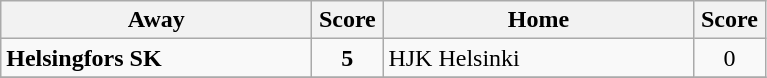<table class="wikitable">
<tr>
<th width="200">Away</th>
<th width="40">Score</th>
<th width="200">Home</th>
<th width="40">Score</th>
</tr>
<tr>
<td><strong>Helsingfors SK</strong></td>
<td align=center><strong>5</strong></td>
<td>HJK Helsinki</td>
<td align=center>0</td>
</tr>
<tr>
</tr>
</table>
